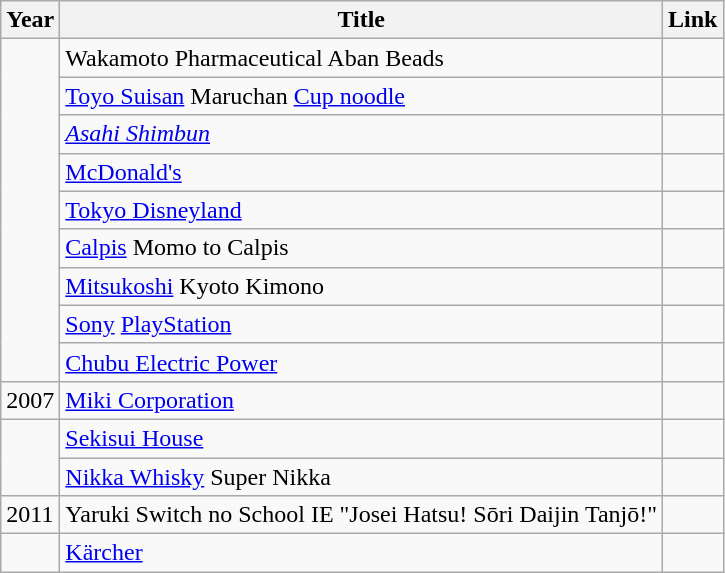<table class="wikitable">
<tr>
<th>Year</th>
<th>Title</th>
<th>Link</th>
</tr>
<tr>
<td rowspan="9"></td>
<td>Wakamoto Pharmaceutical Aban Beads</td>
<td></td>
</tr>
<tr>
<td><a href='#'>Toyo Suisan</a> Maruchan <a href='#'>Cup noodle</a></td>
<td></td>
</tr>
<tr>
<td><em><a href='#'>Asahi Shimbun</a></em></td>
<td></td>
</tr>
<tr>
<td><a href='#'>McDonald's</a></td>
<td></td>
</tr>
<tr>
<td><a href='#'>Tokyo Disneyland</a></td>
<td></td>
</tr>
<tr>
<td><a href='#'>Calpis</a> Momo to Calpis</td>
<td></td>
</tr>
<tr>
<td><a href='#'>Mitsukoshi</a> Kyoto Kimono</td>
<td></td>
</tr>
<tr>
<td><a href='#'>Sony</a> <a href='#'>PlayStation</a></td>
<td></td>
</tr>
<tr>
<td><a href='#'>Chubu Electric Power</a></td>
<td></td>
</tr>
<tr>
<td>2007</td>
<td><a href='#'>Miki Corporation</a></td>
<td></td>
</tr>
<tr>
<td rowspan="2"></td>
<td><a href='#'>Sekisui House</a></td>
<td></td>
</tr>
<tr>
<td><a href='#'>Nikka Whisky</a> Super Nikka</td>
<td></td>
</tr>
<tr>
<td>2011</td>
<td>Yaruki Switch no School IE "Josei Hatsu! Sōri Daijin Tanjō!"</td>
<td></td>
</tr>
<tr>
<td></td>
<td><a href='#'>Kärcher</a></td>
<td></td>
</tr>
</table>
